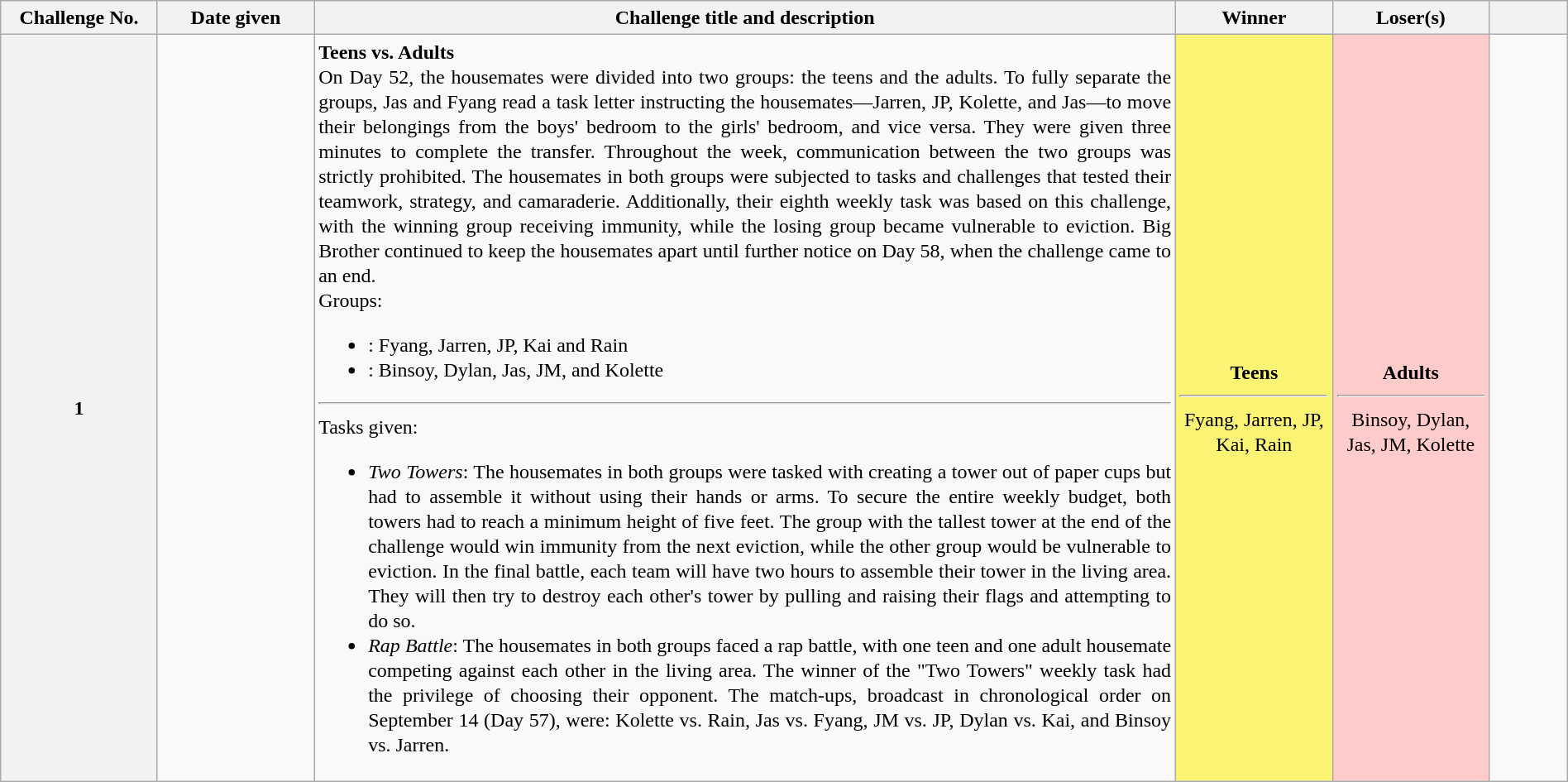<table class="wikitable" style="text-align:center; font-size:100%; line-height:20px;" width="100%">
<tr>
<th width="10%">Challenge No.</th>
<th width="10%">Date given</th>
<th width="55%">Challenge title and description</th>
<th width="10%">Winner</th>
<th width="10%">Loser(s)</th>
<th width="5%"></th>
</tr>
<tr>
<th>1</th>
<td></td>
<td align="justify"><strong>Teens vs. Adults</strong><br>On Day 52, the housemates were divided into two groups: the teens and the adults. To fully separate the groups, Jas and Fyang read a task letter instructing the housemates—Jarren, JP, Kolette, and Jas—to move their belongings from the boys' bedroom to the girls' bedroom, and vice versa. They were given three minutes to complete the transfer. Throughout the week, communication between the two groups was strictly prohibited. The housemates in both groups were subjected to tasks and challenges that tested their teamwork, strategy, and camaraderie. Additionally, their eighth weekly task was based on this challenge, with the winning group receiving immunity, while the losing group became vulnerable to eviction. Big Brother continued to keep the housemates apart until further notice on Day 58, when the challenge came to an end.<br>Groups:<ul><li>: Fyang, Jarren, JP, Kai and Rain</li><li>: Binsoy, Dylan, Jas, JM, and Kolette</li></ul><hr>
Tasks given:<ul><li><em>Two Towers</em>: The housemates in both groups were tasked with creating a tower out of paper cups but had to assemble it without using their hands or arms. To secure the entire weekly budget, both towers had to reach a minimum height of five feet. The group with the tallest tower at the end of the challenge would win immunity from the next eviction, while the other group would be vulnerable to eviction. In the final battle, each team will have two hours to assemble their tower in the living area. They will then try to destroy each other's tower by pulling and raising their flags and attempting to do so.</li><li><em>Rap Battle</em>: The housemates in both groups faced a rap battle, with one teen and one adult housemate competing against each other in the living area. The winner of the "Two Towers" weekly task had the privilege of choosing their opponent. The match-ups, broadcast in chronological order on September 14 (Day 57), were: Kolette vs. Rain, Jas vs. Fyang, JM vs. JP, Dylan vs. Kai, and Binsoy vs. Jarren.</li></ul></td>
<td style="background:#FBF373;"><strong>Teens</strong><hr>Fyang, Jarren, JP, Kai, Rain</td>
<td style="background:#FFCCCB;"><strong>Adults</strong><hr>Binsoy, Dylan, Jas, JM, Kolette</td>
<td></td>
</tr>
</table>
